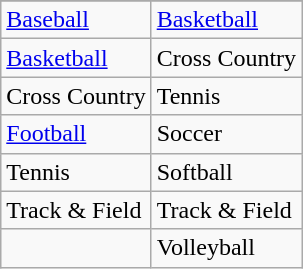<table class="wikitable">
<tr align="center">
</tr>
<tr>
<td><a href='#'>Baseball</a></td>
<td><a href='#'>Basketball</a></td>
</tr>
<tr>
<td><a href='#'>Basketball</a></td>
<td>Cross Country</td>
</tr>
<tr>
<td>Cross Country</td>
<td>Tennis</td>
</tr>
<tr>
<td><a href='#'>Football</a></td>
<td>Soccer</td>
</tr>
<tr>
<td>Tennis</td>
<td>Softball</td>
</tr>
<tr>
<td>Track & Field</td>
<td>Track & Field</td>
</tr>
<tr>
<td></td>
<td>Volleyball</td>
</tr>
</table>
